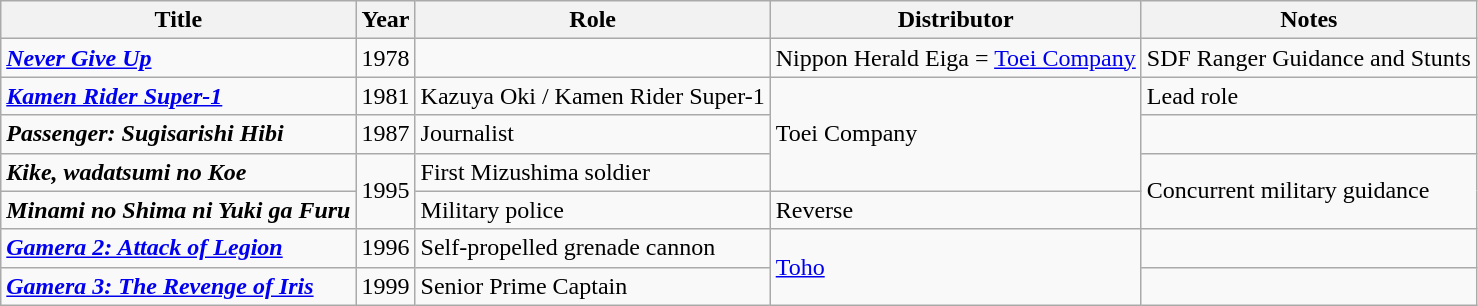<table class="wikitable">
<tr>
<th>Title</th>
<th>Year</th>
<th>Role</th>
<th>Distributor</th>
<th>Notes</th>
</tr>
<tr>
<td><strong><em><a href='#'>Never Give Up</a></em></strong></td>
<td>1978</td>
<td></td>
<td>Nippon Herald Eiga = <a href='#'>Toei Company</a></td>
<td>SDF Ranger Guidance and Stunts</td>
</tr>
<tr>
<td><strong><em><a href='#'>Kamen Rider Super-1</a></em></strong></td>
<td>1981</td>
<td>Kazuya Oki / Kamen Rider Super-1</td>
<td rowspan="3">Toei Company</td>
<td>Lead role</td>
</tr>
<tr>
<td><strong><em>Passenger: Sugisarishi Hibi</em></strong></td>
<td>1987</td>
<td>Journalist</td>
<td></td>
</tr>
<tr>
<td><strong><em>Kike, wadatsumi no Koe</em></strong></td>
<td rowspan="2">1995</td>
<td>First Mizushima soldier</td>
<td rowspan="2">Concurrent military guidance</td>
</tr>
<tr>
<td><strong><em>Minami no Shima ni Yuki ga Furu</em></strong></td>
<td>Military police</td>
<td>Reverse</td>
</tr>
<tr>
<td><strong><em><a href='#'>Gamera 2: Attack of Legion</a></em></strong></td>
<td>1996</td>
<td>Self-propelled grenade cannon</td>
<td rowspan="2"><a href='#'>Toho</a></td>
<td></td>
</tr>
<tr>
<td><strong><em><a href='#'>Gamera 3: The Revenge of Iris</a></em></strong></td>
<td>1999</td>
<td>Senior Prime Captain</td>
<td></td>
</tr>
</table>
